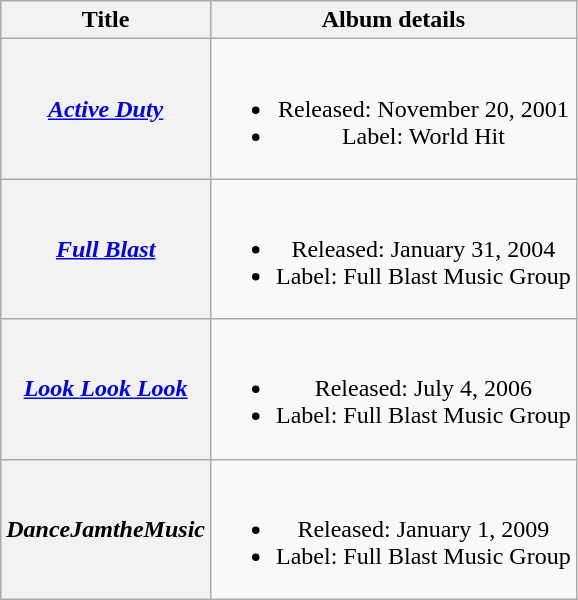<table class="wikitable plainrowheaders" style="text-align:center;" border="1">
<tr>
<th scope="col">Title</th>
<th scope="col">Album details</th>
</tr>
<tr>
<th scope="row"><em><a href='#'>Active Duty</a></em></th>
<td><br><ul><li>Released: November 20, 2001</li><li>Label: World Hit</li></ul></td>
</tr>
<tr>
<th scope="row"><em><a href='#'>Full Blast</a></em></th>
<td><br><ul><li>Released: January 31, 2004</li><li>Label: Full Blast Music Group</li></ul></td>
</tr>
<tr>
<th scope="row"><em><a href='#'>Look Look Look</a></em></th>
<td><br><ul><li>Released: July 4, 2006</li><li>Label: Full Blast Music Group</li></ul></td>
</tr>
<tr>
<th scope="row"><em>DanceJamtheMusic</em></th>
<td><br><ul><li>Released: January 1, 2009</li><li>Label: Full Blast Music Group</li></ul></td>
</tr>
</table>
